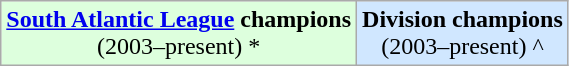<table class="wikitable">
<tr>
<td align="center" bgcolor="#ddffdd"><strong><a href='#'>South Atlantic League</a> champions</strong><br>(2003–present) *</td>
<td align="center" bgcolor="#D0E7FF"><strong>Division champions</strong><br>(2003–present) ^</td>
</tr>
</table>
